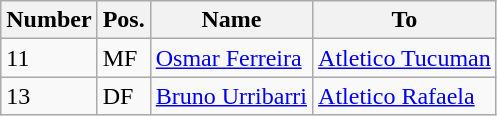<table class="wikitable">
<tr>
<th>Number</th>
<th>Pos.</th>
<th>Name</th>
<th>To</th>
</tr>
<tr>
<td>11</td>
<td>MF</td>
<td> <a href='#'>Osmar Ferreira</a></td>
<td> <a href='#'>Atletico Tucuman</a></td>
</tr>
<tr>
<td>13</td>
<td>DF</td>
<td> <a href='#'>Bruno Urribarri</a></td>
<td> <a href='#'>Atletico Rafaela</a></td>
</tr>
</table>
